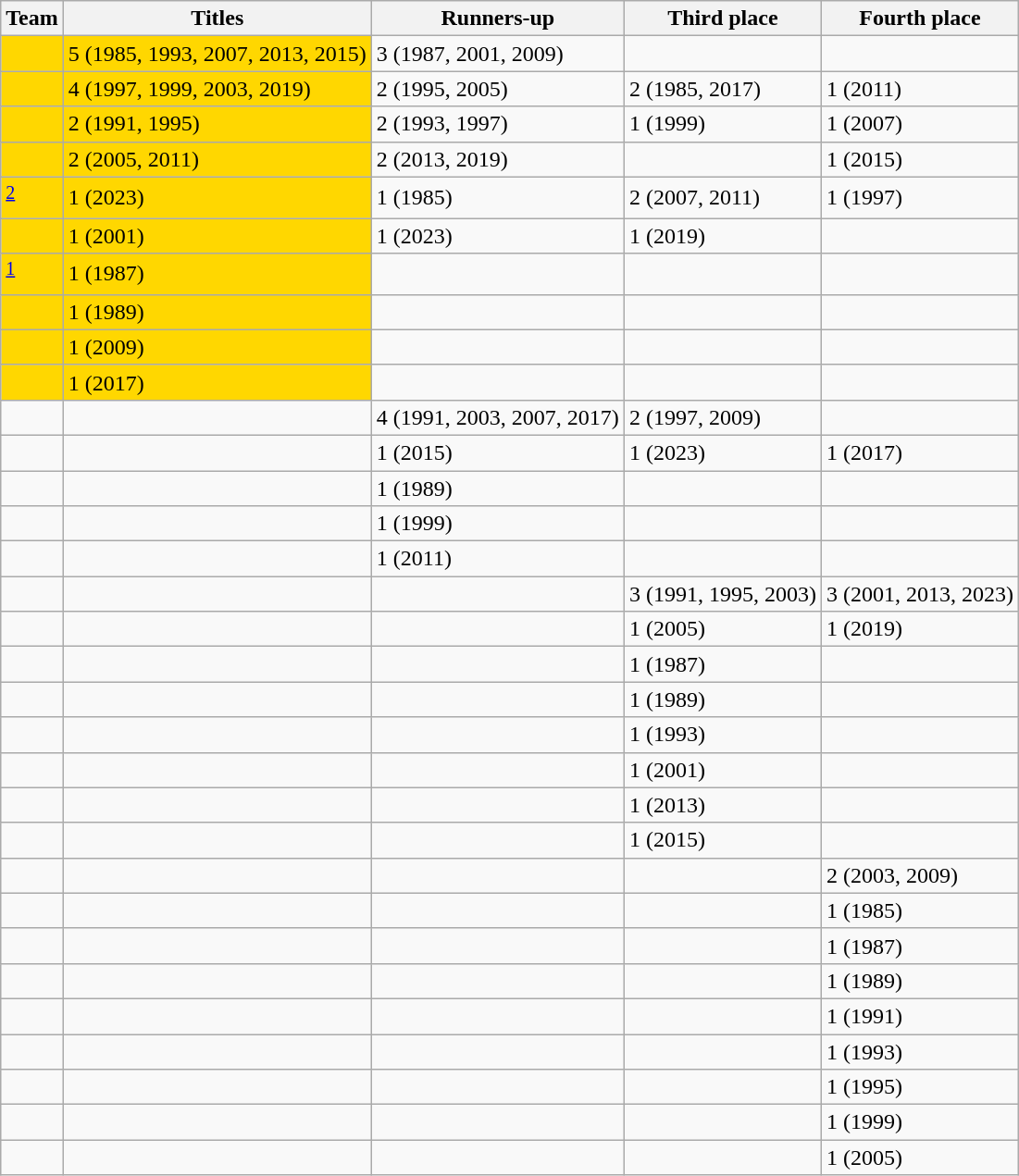<table class="wikitable sortable">
<tr>
<th>Team</th>
<th>Titles</th>
<th>Runners-up</th>
<th>Third place</th>
<th>Fourth place</th>
</tr>
<tr>
<td bgcolor=#FFD700></td>
<td bgcolor=#FFD700>5 (1985, 1993, 2007, 2013, 2015)</td>
<td 0>3 (1987, 2001, 2009)</td>
<td></td>
<td></td>
</tr>
<tr>
<td bgcolor=#FFD700></td>
<td bgcolor=#FFD700>4 (1997, 1999, 2003, 2019)</td>
<td>2 (1995, 2005)</td>
<td>2 (1985, 2017)</td>
<td>1 (2011)</td>
</tr>
<tr>
<td bgcolor=#FFD700></td>
<td bgcolor=#FFD700>2 (1991, 1995)</td>
<td>2 (1993, 1997)</td>
<td>1 (1999)</td>
<td>1 (2007)</td>
</tr>
<tr>
<td bgcolor=#FFD700></td>
<td bgcolor=#FFD700>2 (2005, 2011)</td>
<td>2 (2013, 2019)</td>
<td></td>
<td>1 (2015)</td>
</tr>
<tr>
<td bgcolor=#FFD700><sup><a href='#'>2</a></sup></td>
<td bgcolor=#FFD700>1 (2023)</td>
<td>1 (1985)</td>
<td>2 (2007, 2011)</td>
<td>1 (1997)</td>
</tr>
<tr>
<td bgcolor="#FFD700"></td>
<td bgcolor="#FFD700">1 (2001)</td>
<td>1 (2023)</td>
<td>1 (2019)</td>
<td></td>
</tr>
<tr>
<td bgcolor="#FFD700"><sup><a href='#'>1</a></sup></td>
<td bgcolor="#FFD700">1 (1987)</td>
<td></td>
<td></td>
<td></td>
</tr>
<tr>
<td bgcolor=#FFD700></td>
<td bgcolor=#FFD700>1 (1989)</td>
<td></td>
<td></td>
<td></td>
</tr>
<tr>
<td bgcolor=#FFD700></td>
<td bgcolor=#FFD700>1 (2009)</td>
<td></td>
<td></td>
<td></td>
</tr>
<tr>
<td bgcolor=#FFD700></td>
<td bgcolor=#FFD700>1 (2017)</td>
<td></td>
<td></td>
<td></td>
</tr>
<tr>
<td></td>
<td></td>
<td>4 (1991, 2003, 2007, 2017)</td>
<td>2 (1997, 2009)</td>
<td></td>
</tr>
<tr>
<td></td>
<td></td>
<td>1 (2015)</td>
<td>1 (2023)</td>
<td>1 (2017)</td>
</tr>
<tr>
<td></td>
<td></td>
<td>1 (1989)</td>
<td></td>
<td></td>
</tr>
<tr>
<td></td>
<td></td>
<td>1 (1999)</td>
<td></td>
<td></td>
</tr>
<tr>
<td></td>
<td></td>
<td>1 (2011)</td>
<td></td>
<td></td>
</tr>
<tr>
<td></td>
<td></td>
<td></td>
<td>3 (1991, 1995, 2003)</td>
<td>3 (2001, 2013, 2023)</td>
</tr>
<tr>
<td></td>
<td></td>
<td></td>
<td>1 (2005)</td>
<td>1 (2019)</td>
</tr>
<tr>
<td></td>
<td></td>
<td></td>
<td>1 (1987)</td>
<td></td>
</tr>
<tr>
<td></td>
<td></td>
<td></td>
<td>1 (1989)</td>
<td></td>
</tr>
<tr>
<td></td>
<td></td>
<td></td>
<td>1 (1993)</td>
<td></td>
</tr>
<tr>
<td></td>
<td></td>
<td></td>
<td>1 (2001)</td>
<td></td>
</tr>
<tr>
<td></td>
<td></td>
<td></td>
<td>1 (2013)</td>
<td></td>
</tr>
<tr>
<td></td>
<td></td>
<td></td>
<td>1 (2015)</td>
<td></td>
</tr>
<tr>
<td></td>
<td></td>
<td></td>
<td></td>
<td>2 (2003, 2009)</td>
</tr>
<tr>
<td></td>
<td></td>
<td></td>
<td></td>
<td>1 (1985)</td>
</tr>
<tr>
<td></td>
<td></td>
<td></td>
<td></td>
<td>1 (1987)</td>
</tr>
<tr>
<td></td>
<td></td>
<td></td>
<td></td>
<td>1 (1989)</td>
</tr>
<tr>
<td></td>
<td></td>
<td></td>
<td></td>
<td>1 (1991)</td>
</tr>
<tr>
<td></td>
<td></td>
<td></td>
<td></td>
<td>1 (1993)</td>
</tr>
<tr>
<td></td>
<td></td>
<td></td>
<td></td>
<td>1 (1995)</td>
</tr>
<tr>
<td></td>
<td></td>
<td></td>
<td></td>
<td>1 (1999)</td>
</tr>
<tr>
<td></td>
<td></td>
<td></td>
<td></td>
<td>1 (2005)</td>
</tr>
</table>
